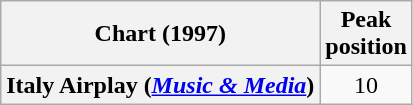<table class="wikitable sortable plainrowheaders" style="text-align:center">
<tr>
<th scope="col">Chart (1997)</th>
<th scope="col">Peak<br>position</th>
</tr>
<tr>
<th scope="row">Italy Airplay (<em><a href='#'>Music & Media</a></em>)</th>
<td>10</td>
</tr>
</table>
